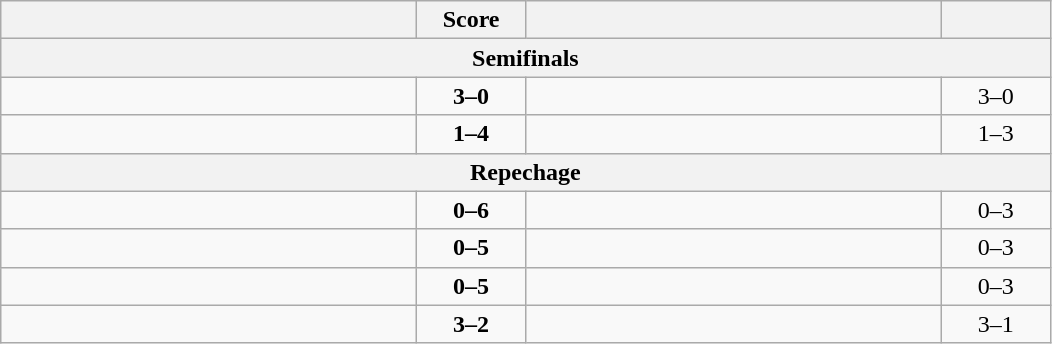<table class="wikitable" style="text-align: left; ">
<tr>
<th align="right" width="270"></th>
<th width="65">Score</th>
<th align="left" width="270"></th>
<th width="65"></th>
</tr>
<tr>
<th colspan=4>Semifinals</th>
</tr>
<tr>
<td><strong></strong></td>
<td align="center"><strong>3–0</strong></td>
<td></td>
<td align=center>3–0 <strong></strong></td>
</tr>
<tr>
<td></td>
<td align="center"><strong>1–4</strong></td>
<td><strong></strong></td>
<td align=center>1–3 <strong></strong></td>
</tr>
<tr>
<th colspan=4>Repechage</th>
</tr>
<tr>
<td></td>
<td align="center"><strong>0–6</strong></td>
<td><strong></strong></td>
<td align=center>0–3 <strong></strong></td>
</tr>
<tr>
<td></td>
<td align="center"><strong>0–5</strong></td>
<td><strong></strong></td>
<td align=center>0–3 <strong></strong></td>
</tr>
<tr>
<td></td>
<td align="center"><strong>0–5</strong></td>
<td><strong></strong></td>
<td align=center>0–3 <strong></strong></td>
</tr>
<tr>
<td><strong></strong></td>
<td align="center"><strong>3–2</strong></td>
<td></td>
<td align=center>3–1 <strong></strong></td>
</tr>
</table>
